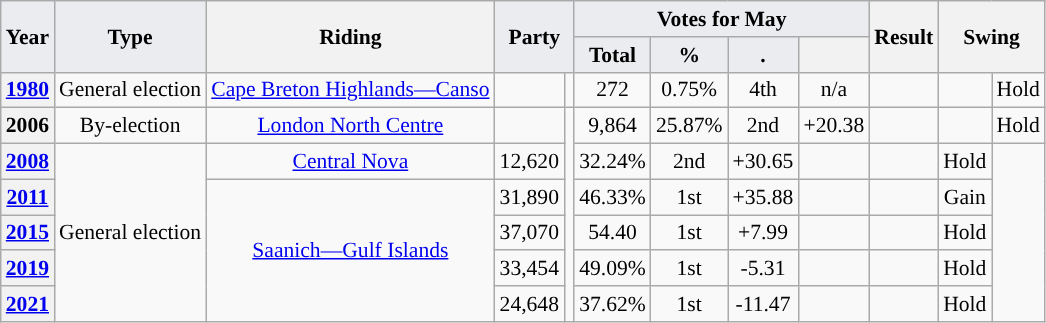<table class="wikitable" style="font-size:90%; text-align:center;">
<tr>
<th rowspan="2" style="background:#eaecf0;">Year</th>
<th rowspan="2" style="background:#eaecf0;">Type</th>
<th rowspan="2">Riding</th>
<th colspan="2" rowspan="2" style="background:#eaecf0;">Party</th>
<th colspan="4" style="background:#eaecf0;">Votes for May</th>
<th rowspan="2">Result</th>
<th colspan="2" rowspan="2">Swing</th>
</tr>
<tr>
<th style="background:#eaecf0;">Total</th>
<th style="background:#eaecf0;">%</th>
<th style="background:#eaecf0;">.</th>
<th></th>
</tr>
<tr>
<th><a href='#'>1980</a></th>
<td>General election</td>
<td><a href='#'>Cape Breton Highlands—Canso</a></td>
<td style="background-color:"></td>
<td></td>
<td>272</td>
<td>0.75%</td>
<td>4th</td>
<td>n/a</td>
<td></td>
<td style="background-color:"></td>
<td>Hold</td>
</tr>
<tr>
<th>2006</th>
<td>By-election</td>
<td><a href='#'>London North Centre</a></td>
<td style="background-color:"></td>
<td rowspan="6"></td>
<td>9,864</td>
<td>25.87%</td>
<td>2nd</td>
<td>+20.38</td>
<td></td>
<td style="background-color:"></td>
<td>Hold</td>
</tr>
<tr>
<th><a href='#'>2008</a></th>
<td rowspan="5">General election</td>
<td><a href='#'>Central Nova</a></td>
<td>12,620</td>
<td>32.24%</td>
<td>2nd</td>
<td>+30.65</td>
<td></td>
<td style="background-color:"></td>
<td>Hold</td>
</tr>
<tr>
<th><a href='#'>2011</a></th>
<td rowspan="4"><a href='#'>Saanich—Gulf Islands</a></td>
<td>31,890</td>
<td>46.33%</td>
<td>1st</td>
<td>+35.88</td>
<td></td>
<td style="background-color:"></td>
<td>Gain</td>
</tr>
<tr>
<th><a href='#'>2015</a></th>
<td>37,070</td>
<td>54.40</td>
<td>1st</td>
<td>+7.99</td>
<td></td>
<td style="background-color:"></td>
<td>Hold</td>
</tr>
<tr>
<th><a href='#'>2019</a></th>
<td>33,454</td>
<td>49.09%</td>
<td>1st</td>
<td>-5.31</td>
<td></td>
<td style="background-color:"></td>
<td>Hold</td>
</tr>
<tr>
<th><a href='#'>2021</a></th>
<td>24,648</td>
<td>37.62%</td>
<td>1st</td>
<td>-11.47</td>
<td></td>
<td style="background-color:"></td>
<td>Hold</td>
</tr>
</table>
